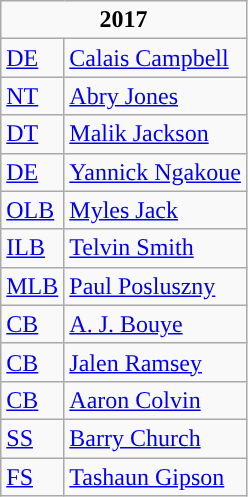<table class="wikitable">
<tr>
<td colspan="3" style="text-align:center; "><strong>2017</strong></td>
</tr>
<tr>
<td><a href='#'>DE</a></td>
<td><a href='#'>Calais Campbell</a></td>
</tr>
<tr>
<td><a href='#'>NT</a></td>
<td><a href='#'>Abry Jones</a></td>
</tr>
<tr>
<td><a href='#'>DT</a></td>
<td><a href='#'>Malik Jackson</a></td>
</tr>
<tr>
<td><a href='#'>DE</a></td>
<td><a href='#'>Yannick Ngakoue</a></td>
</tr>
<tr>
<td><a href='#'>OLB</a></td>
<td><a href='#'>Myles Jack</a></td>
</tr>
<tr>
<td><a href='#'>ILB</a></td>
<td><a href='#'>Telvin Smith</a></td>
</tr>
<tr>
<td><a href='#'>MLB</a></td>
<td><a href='#'>Paul Posluszny</a></td>
</tr>
<tr>
<td><a href='#'>CB</a></td>
<td><a href='#'>A. J. Bouye</a></td>
</tr>
<tr>
<td><a href='#'>CB</a></td>
<td><a href='#'>Jalen Ramsey</a></td>
</tr>
<tr>
<td><a href='#'>CB</a></td>
<td><a href='#'>Aaron Colvin</a></td>
</tr>
<tr>
<td><a href='#'>SS</a></td>
<td><a href='#'>Barry Church</a></td>
</tr>
<tr>
<td><a href='#'>FS</a></td>
<td><a href='#'>Tashaun Gipson</a></td>
</tr>
</table>
